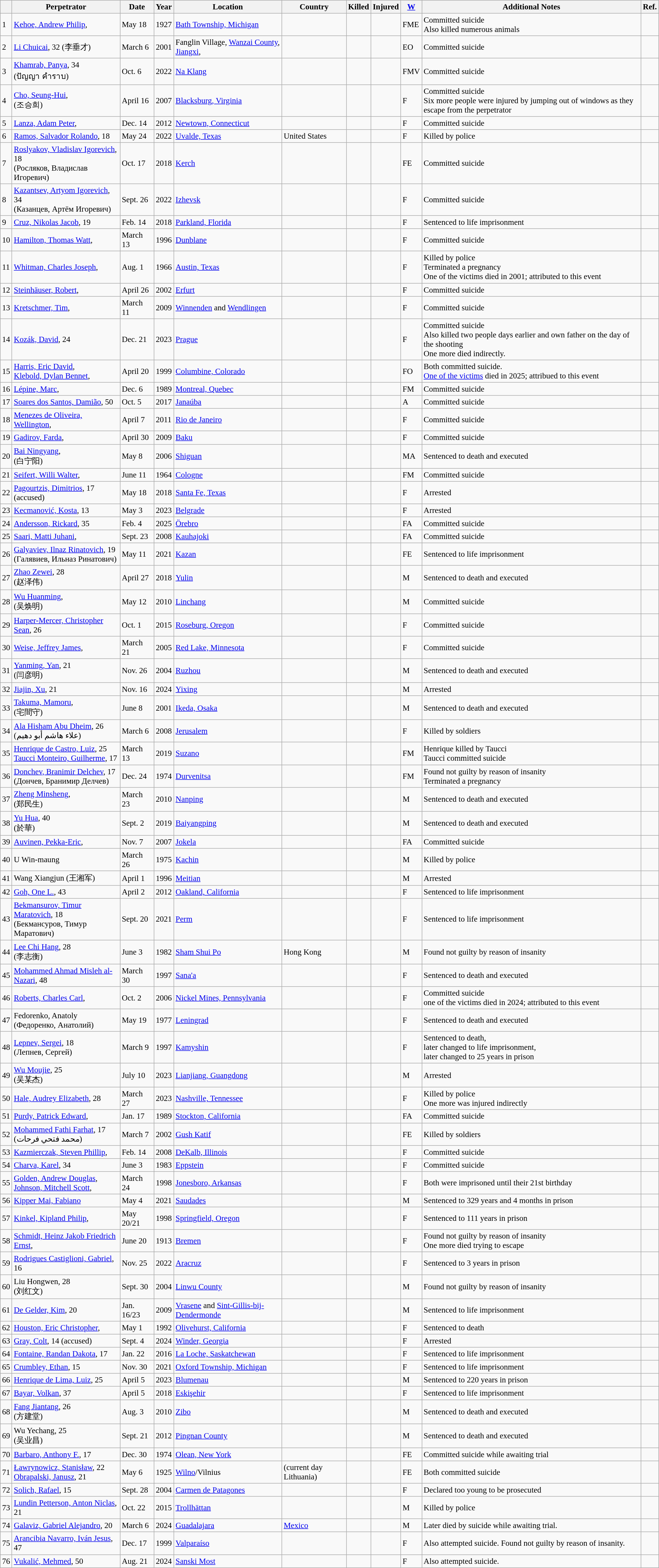<table class="wikitable sortable" width="100%" style="font-size:96%;">
<tr>
<th></th>
<th>Perpetrator</th>
<th>Date</th>
<th>Year</th>
<th>Location</th>
<th>Country</th>
<th data-sort-type="number">Killed</th>
<th data-sort-type="number">Injured</th>
<th><a href='#'>W</a></th>
<th>Additional Notes</th>
<th>Ref.</th>
</tr>
<tr>
<td>1</td>
<td><a href='#'>Kehoe, Andrew Philip</a>, </td>
<td> May 18</td>
<td>1927</td>
<td><a href='#'>Bath Township, Michigan</a></td>
<td></td>
<td></td>
<td></td>
<td>FME</td>
<td>Committed suicide <br> Also killed numerous animals</td>
<td></td>
</tr>
<tr>
<td>2</td>
<td><a href='#'>Li Chuicai</a>, 32 (李垂才)</td>
<td>March 6</td>
<td>2001</td>
<td>Fanglin Village, <a href='#'>Wanzai County</a>, <a href='#'>Jiangxi</a>,</td>
<td></td>
<td></td>
<td></td>
<td>EO</td>
<td>Committed suicide</td>
<td></td>
</tr>
<tr>
<td>3</td>
<td><a href='#'>Khamrab, Panya</a>, 34 <br> (ปัญญา คำราบ)</td>
<td> Oct. 6</td>
<td>2022</td>
<td><a href='#'>Na Klang</a></td>
<td></td>
<td></td>
<td></td>
<td>FMV</td>
<td>Committed suicide</td>
<td></td>
</tr>
<tr>
<td>4</td>
<td><a href='#'>Cho, Seung-Hui</a>,  <br> (조승희)</td>
<td> April 16</td>
<td>2007</td>
<td><a href='#'>Blacksburg, Virginia</a></td>
<td></td>
<td></td>
<td></td>
<td>F</td>
<td>Committed suicide <br>Six more people were injured by jumping out of windows as they escape from the perpetrator</td>
<td></td>
</tr>
<tr>
<td>5</td>
<td><a href='#'>Lanza, Adam Peter</a>, </td>
<td> Dec. 14</td>
<td>2012</td>
<td><a href='#'>Newtown, Connecticut</a></td>
<td></td>
<td></td>
<td> </td>
<td>F</td>
<td>Committed suicide</td>
<td></td>
</tr>
<tr>
<td>6</td>
<td><a href='#'>Ramos, Salvador Rolando</a>, 18</td>
<td> May 24</td>
<td>2022</td>
<td><a href='#'>Uvalde, Texas</a></td>
<td> United States</td>
<td></td>
<td></td>
<td>F</td>
<td>Killed by police</td>
<td></td>
</tr>
<tr>
<td>7</td>
<td><a href='#'>Roslyakov, Vladislav Igorevich</a>, 18 <br> (Росляков, Владислав Игоревич)</td>
<td> Oct. 17</td>
<td>2018</td>
<td><a href='#'>Kerch</a></td>
<td></td>
<td></td>
<td></td>
<td>FE</td>
<td>Committed suicide</td>
<td></td>
</tr>
<tr>
<td>8</td>
<td><a href='#'>Kazantsev, Artyom Igorevich</a>, 34 <br> (Казанцев, Артём Игоревич)</td>
<td> Sept. 26</td>
<td>2022</td>
<td><a href='#'>Izhevsk</a></td>
<td></td>
<td></td>
<td></td>
<td>F</td>
<td>Committed suicide</td>
<td></td>
</tr>
<tr>
<td>9</td>
<td><a href='#'>Cruz, Nikolas Jacob</a>, 19</td>
<td> Feb. 14</td>
<td>2018</td>
<td><a href='#'>Parkland, Florida</a></td>
<td></td>
<td></td>
<td></td>
<td>F</td>
<td>Sentenced to life imprisonment</td>
<td></td>
</tr>
<tr>
<td>10</td>
<td><a href='#'>Hamilton, Thomas Watt</a>, </td>
<td> March 13</td>
<td>1996</td>
<td><a href='#'>Dunblane</a></td>
<td></td>
<td></td>
<td> </td>
<td>F</td>
<td>Committed suicide</td>
<td></td>
</tr>
<tr>
<td>11</td>
<td><a href='#'>Whitman, Charles Joseph</a>, </td>
<td> Aug. 1</td>
<td>1966</td>
<td><a href='#'>Austin, Texas</a></td>
<td></td>
<td></td>
<td></td>
<td>F</td>
<td>Killed by police <br>Terminated a pregnancy <br>One of the victims died in 2001; attributed to this event</td>
<td></td>
</tr>
<tr>
<td>12</td>
<td><a href='#'>Steinhäuser, Robert</a>, </td>
<td> April 26</td>
<td>2002</td>
<td><a href='#'>Erfurt</a></td>
<td></td>
<td></td>
<td> </td>
<td>F</td>
<td>Committed suicide</td>
<td></td>
</tr>
<tr>
<td>13</td>
<td><a href='#'>Kretschmer, Tim</a>, </td>
<td> March 11</td>
<td>2009</td>
<td><a href='#'>Winnenden</a> and <a href='#'>Wendlingen</a></td>
<td></td>
<td></td>
<td> </td>
<td>F</td>
<td>Committed suicide</td>
<td></td>
</tr>
<tr>
<td>14</td>
<td><a href='#'>Kozák, David</a>, 24</td>
<td> Dec. 21</td>
<td>2023</td>
<td><a href='#'>Prague</a></td>
<td></td>
<td></td>
<td></td>
<td>F</td>
<td>Committed suicide<br>Also killed two people days earlier and own father on the day of the shooting<br>
One more died indirectly.  </td>
</tr>
<tr>
<td>15</td>
<td><a href='#'>Harris, Eric David</a>,  <br> <a href='#'>Klebold, Dylan Bennet</a>, </td>
<td> April 20</td>
<td>1999</td>
<td><a href='#'>Columbine, Colorado</a></td>
<td></td>
<td></td>
<td></td>
<td>FO</td>
<td>Both committed suicide. <br><a href='#'>One of the victims</a> died in 2025; attribued to this event</td>
<td></td>
</tr>
<tr>
<td>16</td>
<td><a href='#'>Lépine, Marc</a>, </td>
<td> Dec. 6</td>
<td>1989</td>
<td><a href='#'>Montreal, Quebec</a></td>
<td></td>
<td></td>
<td></td>
<td>FM</td>
<td>Committed suicide</td>
<td></td>
</tr>
<tr>
<td>17</td>
<td><a href='#'>Soares dos Santos, Damião</a>, 50</td>
<td> Oct. 5</td>
<td>2017</td>
<td><a href='#'>Janaúba</a></td>
<td></td>
<td></td>
<td></td>
<td>A</td>
<td>Committed suicide</td>
<td></td>
</tr>
<tr>
<td>18</td>
<td><a href='#'>Menezes de Oliveira, Wellington</a>, </td>
<td> April 7</td>
<td>2011</td>
<td><a href='#'>Rio de Janeiro</a></td>
<td></td>
<td></td>
<td></td>
<td>F</td>
<td>Committed suicide</td>
<td></td>
</tr>
<tr>
<td>19</td>
<td><a href='#'>Gadirov, Farda</a>, </td>
<td> April 30</td>
<td>2009</td>
<td><a href='#'>Baku</a></td>
<td></td>
<td></td>
<td></td>
<td>F</td>
<td>Committed suicide <br></td>
<td></td>
</tr>
<tr>
<td>20</td>
<td><a href='#'>Bai Ningyang</a>,  <br> (白宁阳)</td>
<td> May 8</td>
<td>2006</td>
<td><a href='#'>Shiguan</a></td>
<td></td>
<td></td>
<td> </td>
<td>MA</td>
<td>Sentenced to death and executed</td>
<td></td>
</tr>
<tr>
<td>21</td>
<td><a href='#'>Seifert, Willi Walter</a>, </td>
<td> June 11</td>
<td>1964</td>
<td><a href='#'>Cologne</a></td>
<td></td>
<td></td>
<td></td>
<td>FM</td>
<td>Committed suicide</td>
<td></td>
</tr>
<tr>
<td>22</td>
<td><a href='#'>Pagourtzis, Dimitrios</a>, 17 (accused)</td>
<td> May 18</td>
<td>2018</td>
<td><a href='#'>Santa Fe, Texas</a></td>
<td></td>
<td></td>
<td></td>
<td>F</td>
<td>Arrested</td>
<td></td>
</tr>
<tr>
<td>23</td>
<td><a href='#'>Kecmanović, Kosta</a>, 13</td>
<td>May 3</td>
<td>2023</td>
<td><a href='#'>Belgrade</a></td>
<td></td>
<td></td>
<td></td>
<td>F</td>
<td>Arrested</td>
<td></td>
</tr>
<tr>
<td>24</td>
<td><a href='#'>Andersson, Rickard</a>, 35</td>
<td>Feb. 4</td>
<td>2025</td>
<td><a href='#'>Örebro</a></td>
<td></td>
<td></td>
<td></td>
<td>FA</td>
<td>Committed suicide</td>
<td></td>
</tr>
<tr>
<td>25</td>
<td><a href='#'>Saari, Matti Juhani</a>, </td>
<td> Sept. 23</td>
<td>2008</td>
<td><a href='#'>Kauhajoki</a></td>
<td></td>
<td></td>
<td> </td>
<td>FA</td>
<td>Committed suicide</td>
<td></td>
</tr>
<tr>
<td>26</td>
<td><a href='#'>Galyaviev, Ilnaz Rinatovich</a>, 19 <br> (Галявиев, Ильназ Ринатович)</td>
<td> May 11</td>
<td>2021</td>
<td><a href='#'>Kazan</a></td>
<td></td>
<td></td>
<td></td>
<td>FE</td>
<td>Sentenced to life imprisonment</td>
<td></td>
</tr>
<tr>
<td>27</td>
<td><a href='#'>Zhao Zewei</a>, 28 <br> (赵泽伟)</td>
<td> April 27</td>
<td>2018</td>
<td><a href='#'>Yulin</a></td>
<td></td>
<td></td>
<td></td>
<td>M</td>
<td>Sentenced to death and executed</td>
<td></td>
</tr>
<tr>
<td>28</td>
<td><a href='#'>Wu Huanming</a>,  <br> (吴焕明)</td>
<td> May 12</td>
<td>2010</td>
<td><a href='#'>Linchang</a></td>
<td></td>
<td></td>
<td></td>
<td>M</td>
<td>Committed suicide</td>
<td></td>
</tr>
<tr>
<td>29</td>
<td><a href='#'>Harper-Mercer, Christopher Sean</a>, 26</td>
<td> Oct. 1</td>
<td>2015</td>
<td><a href='#'>Roseburg, Oregon</a></td>
<td></td>
<td></td>
<td> </td>
<td>F</td>
<td>Committed suicide</td>
<td></td>
</tr>
<tr>
<td>30</td>
<td><a href='#'>Weise, Jeffrey James</a>, </td>
<td> March 21</td>
<td>2005</td>
<td><a href='#'>Red Lake, Minnesota</a></td>
<td></td>
<td></td>
<td> </td>
<td>F</td>
<td>Committed suicide</td>
<td></td>
</tr>
<tr>
<td>31</td>
<td><a href='#'>Yanming, Yan</a>, 21 <br> (闫彦明)</td>
<td> Nov. 26</td>
<td>2004</td>
<td><a href='#'>Ruzhou</a></td>
<td></td>
<td></td>
<td> </td>
<td>M</td>
<td>Sentenced to death and executed</td>
<td> </td>
</tr>
<tr>
<td>32</td>
<td><a href='#'>Jiajin, Xu</a>, 21</td>
<td> Nov. 16</td>
<td>2024</td>
<td><a href='#'>Yixing</a></td>
<td></td>
<td></td>
<td></td>
<td>M</td>
<td>Arrested</td>
<td></td>
</tr>
<tr>
<td>33</td>
<td><a href='#'>Takuma, Mamoru</a>,  <br> (宅間守)</td>
<td> June 8</td>
<td>2001</td>
<td><a href='#'>Ikeda, Osaka</a></td>
<td></td>
<td></td>
<td></td>
<td>M</td>
<td>Sentenced to death and executed</td>
<td></td>
</tr>
<tr>
<td>34</td>
<td><a href='#'>Ala Hisham Abu Dheim</a>, 26 <br> (علاء هاشم أبو دهيم)</td>
<td> March 6</td>
<td>2008</td>
<td><a href='#'>Jerusalem</a></td>
<td></td>
<td></td>
<td> </td>
<td>F</td>
<td>Killed by soldiers</td>
<td></td>
</tr>
<tr>
<td>35</td>
<td><a href='#'>Henrique de Castro, Luiz</a>, 25 <br> <a href='#'>Taucci Monteiro, Guilherme</a>, 17</td>
<td> March 13</td>
<td>2019</td>
<td><a href='#'>Suzano</a></td>
<td></td>
<td></td>
<td></td>
<td>FM</td>
<td>Henrique killed by Taucci<br> Taucci committed suicide</td>
<td></td>
</tr>
<tr>
<td>36</td>
<td><a href='#'>Donchev, Branimir Delchev</a>, 17 <br> (Дончев, Бранимир Делчев)</td>
<td> Dec. 24</td>
<td>1974</td>
<td><a href='#'>Durvenitsa</a></td>
<td></td>
<td></td>
<td></td>
<td>FM</td>
<td>Found not guilty by reason of insanity<br>Terminated a pregnancy</td>
<td> </td>
</tr>
<tr>
<td>37</td>
<td><a href='#'>Zheng Minsheng</a>,  <br> (郑民生)</td>
<td> March 23</td>
<td>2010</td>
<td><a href='#'>Nanping</a></td>
<td></td>
<td></td>
<td> </td>
<td>M</td>
<td>Sentenced to death and executed</td>
<td> </td>
</tr>
<tr>
<td>38</td>
<td><a href='#'>Yu Hua</a>, 40 <br> (於華)</td>
<td> Sept. 2</td>
<td>2019</td>
<td><a href='#'>Baiyangping</a></td>
<td></td>
<td></td>
<td></td>
<td>M</td>
<td>Sentenced to death and executed</td>
<td></td>
</tr>
<tr>
<td>39</td>
<td><a href='#'>Auvinen, Pekka-Eric</a>, </td>
<td> Nov. 7</td>
<td>2007</td>
<td><a href='#'>Jokela</a></td>
<td></td>
<td></td>
<td> </td>
<td>FA</td>
<td>Committed suicide</td>
<td></td>
</tr>
<tr>
<td>40</td>
<td>U Win-maung</td>
<td> March 26</td>
<td>1975</td>
<td><a href='#'>Kachin</a></td>
<td></td>
<td></td>
<td> </td>
<td>M</td>
<td>Killed by police</td>
<td> </td>
</tr>
<tr>
<td>41</td>
<td>Wang Xiangjun (王湘军)</td>
<td> April 1</td>
<td>1996</td>
<td><a href='#'>Meitian</a></td>
<td></td>
<td></td>
<td> </td>
<td>M</td>
<td>Arrested</td>
<td> </td>
</tr>
<tr>
<td>42</td>
<td><a href='#'>Goh, One L.</a>, 43</td>
<td> April 2</td>
<td>2012</td>
<td><a href='#'>Oakland, California</a></td>
<td></td>
<td></td>
<td> </td>
<td>F</td>
<td>Sentenced to life imprisonment</td>
<td></td>
</tr>
<tr>
<td>43</td>
<td><a href='#'>Bekmansurov, Timur Maratovich</a>, 18 <br> (Бекмансуров, Тимур Маратович)</td>
<td> Sept. 20</td>
<td>2021</td>
<td><a href='#'>Perm</a></td>
<td></td>
<td></td>
<td></td>
<td>F</td>
<td>Sentenced to life imprisonment</td>
<td></td>
</tr>
<tr>
<td>44</td>
<td><a href='#'>Lee Chi Hang</a>, 28 <br> (李志衡)</td>
<td> June 3</td>
<td>1982</td>
<td><a href='#'>Sham Shui Po</a></td>
<td> Hong Kong</td>
<td></td>
<td></td>
<td>M</td>
<td>Found not guilty by reason of insanity</td>
<td></td>
</tr>
<tr>
<td>45</td>
<td><a href='#'>Mohammed Ahmad Misleh al-Nazari</a>, 48</td>
<td> March 30</td>
<td>1997</td>
<td><a href='#'>Sana'a</a></td>
<td></td>
<td></td>
<td></td>
<td>F</td>
<td>Sentenced to death and executed</td>
<td> </td>
</tr>
<tr>
<td>46</td>
<td><a href='#'>Roberts, Charles Carl</a>, </td>
<td> Oct. 2</td>
<td>2006</td>
<td><a href='#'>Nickel Mines, Pennsylvania</a></td>
<td></td>
<td></td>
<td> </td>
<td>F</td>
<td>Committed suicide <br> one of the victims died in 2024; attributed to this event</td>
<td></td>
</tr>
<tr>
<td>47</td>
<td>Fedorenko, Anatoly <br> (Федоренко, Анатолий)</td>
<td> May 19</td>
<td>1977</td>
<td><a href='#'>Leningrad</a></td>
<td></td>
<td></td>
<td></td>
<td>F</td>
<td>Sentenced to death and executed</td>
<td></td>
</tr>
<tr>
<td>48</td>
<td><a href='#'>Lepnev, Sergei</a>, 18 <br> (Лепнев, Сергей)</td>
<td> March 9</td>
<td>1997</td>
<td><a href='#'>Kamyshin</a></td>
<td></td>
<td></td>
<td> </td>
<td>F</td>
<td>Sentenced to death, <br>later changed to life imprisonment,<br>later changed to 25 years in prison</td>
<td> </td>
</tr>
<tr>
<td>49</td>
<td><a href='#'>Wu Moujie</a>, 25 <br> (吴某杰)</td>
<td> July 10</td>
<td>2023</td>
<td><a href='#'>Lianjiang, Guangdong</a></td>
<td></td>
<td></td>
<td></td>
<td>M</td>
<td>Arrested</td>
<td></td>
</tr>
<tr>
<td>50</td>
<td><a href='#'>Hale, Audrey Elizabeth</a>, 28</td>
<td> March 27</td>
<td>2023</td>
<td><a href='#'>Nashville, Tennessee</a></td>
<td></td>
<td></td>
<td></td>
<td>F</td>
<td>Killed by police<br>One more was injured indirectly</td>
<td></td>
</tr>
<tr>
<td>51</td>
<td><a href='#'>Purdy, Patrick Edward</a>, </td>
<td> Jan. 17</td>
<td>1989</td>
<td><a href='#'>Stockton, California</a></td>
<td></td>
<td></td>
<td></td>
<td>FA</td>
<td>Committed suicide</td>
<td></td>
</tr>
<tr>
<td>52</td>
<td><a href='#'>Mohammed Fathi Farhat</a>, 17 <br> (محمد فتحي فرحات)</td>
<td> March 7</td>
<td>2002</td>
<td><a href='#'>Gush Katif</a></td>
<td></td>
<td></td>
<td></td>
<td>FE</td>
<td>Killed by soldiers</td>
<td> </td>
</tr>
<tr>
<td>53</td>
<td><a href='#'>Kazmierczak, Steven Phillip</a>, </td>
<td> Feb. 14</td>
<td>2008</td>
<td><a href='#'>DeKalb, Illinois</a></td>
<td></td>
<td></td>
<td></td>
<td>F</td>
<td>Committed suicide</td>
<td></td>
</tr>
<tr>
<td>54</td>
<td><a href='#'>Charva, Karel</a>, 34</td>
<td> June 3</td>
<td>1983</td>
<td><a href='#'>Eppstein</a></td>
<td></td>
<td></td>
<td></td>
<td>F</td>
<td>Committed suicide</td>
<td> </td>
</tr>
<tr>
<td>55</td>
<td><a href='#'>Golden, Andrew Douglas</a>,  <br> <a href='#'>Johnson, Mitchell Scott</a>, </td>
<td> March 24</td>
<td>1998</td>
<td><a href='#'>Jonesboro, Arkansas</a></td>
<td></td>
<td></td>
<td></td>
<td>F</td>
<td>Both were imprisoned until their 21st birthday</td>
<td></td>
</tr>
<tr>
<td>56</td>
<td><a href='#'>Kipper Mai, Fabiano</a></td>
<td> May 4</td>
<td>2021</td>
<td><a href='#'>Saudades</a></td>
<td></td>
<td></td>
<td></td>
<td>M</td>
<td>Sentenced to 329 years and 4 months in prison</td>
<td></td>
</tr>
<tr>
<td>57</td>
<td><a href='#'>Kinkel, Kipland Philip</a>, </td>
<td> May 20/21</td>
<td>1998</td>
<td><a href='#'>Springfield, Oregon</a></td>
<td></td>
<td></td>
<td></td>
<td>F</td>
<td>Sentenced to 111 years in prison</td>
<td> </td>
</tr>
<tr>
<td>58</td>
<td><a href='#'>Schmidt, Heinz Jakob Friedrich Ernst</a>, </td>
<td> June 20</td>
<td>1913</td>
<td><a href='#'>Bremen</a></td>
<td></td>
<td></td>
<td></td>
<td>F</td>
<td>Found not guilty by reason of insanity<br>One more died trying to escape</td>
<td></td>
</tr>
<tr>
<td>59</td>
<td><a href='#'>Rodrigues Castiglioni, Gabriel</a>, 16</td>
<td> Nov. 25</td>
<td>2022</td>
<td><a href='#'>Aracruz</a></td>
<td></td>
<td></td>
<td></td>
<td>F</td>
<td>Sentenced to 3 years in prison</td>
<td></td>
</tr>
<tr>
<td>60</td>
<td>Liu Hongwen, 28 <br> (刘红文)</td>
<td> Sept. 30</td>
<td>2004</td>
<td><a href='#'>Linwu County</a></td>
<td></td>
<td></td>
<td></td>
<td>M</td>
<td>Found not guilty by reason of insanity</td>
<td> </td>
</tr>
<tr>
<td>61</td>
<td><a href='#'>De Gelder, Kim</a>, 20</td>
<td> Jan. 16/23</td>
<td>2009</td>
<td><a href='#'>Vrasene</a> and <a href='#'>Sint-Gillis-bij-Dendermonde</a></td>
<td></td>
<td></td>
<td></td>
<td>M</td>
<td>Sentenced to life imprisonment</td>
<td></td>
</tr>
<tr>
<td>62</td>
<td><a href='#'>Houston, Eric Christopher</a>, </td>
<td> May 1</td>
<td>1992</td>
<td><a href='#'>Olivehurst, California</a></td>
<td></td>
<td></td>
<td> </td>
<td>F</td>
<td>Sentenced to death</td>
<td></td>
</tr>
<tr>
<td>63</td>
<td><a href='#'>Gray, Colt</a>, 14 (accused)</td>
<td> Sept. 4</td>
<td>2024</td>
<td><a href='#'>Winder, Georgia</a></td>
<td></td>
<td></td>
<td></td>
<td>F</td>
<td>Arrested</td>
<td></td>
</tr>
<tr>
<td>64</td>
<td><a href='#'>Fontaine, Randan Dakota</a>, 17</td>
<td> Jan. 22</td>
<td>2016</td>
<td><a href='#'>La Loche, Saskatchewan</a></td>
<td></td>
<td></td>
<td></td>
<td>F</td>
<td>Sentenced to life imprisonment</td>
<td></td>
</tr>
<tr>
<td>65</td>
<td><a href='#'>Crumbley, Ethan</a>, 15</td>
<td> Nov. 30</td>
<td>2021</td>
<td><a href='#'>Oxford Township, Michigan</a></td>
<td></td>
<td></td>
<td></td>
<td>F</td>
<td>Sentenced to life imprisonment</td>
<td></td>
</tr>
<tr>
<td>66</td>
<td><a href='#'>Henrique de Lima, Luiz</a>, 25</td>
<td> April 5</td>
<td>2023</td>
<td><a href='#'>Blumenau</a></td>
<td></td>
<td></td>
<td></td>
<td>M</td>
<td>Sentenced to 220 years in prison</td>
<td></td>
</tr>
<tr>
<td>67</td>
<td><a href='#'>Bayar, Volkan</a>, 37</td>
<td> April 5</td>
<td>2018</td>
<td><a href='#'>Eskişehir</a></td>
<td></td>
<td></td>
<td></td>
<td>F</td>
<td>Sentenced to life imprisonment</td>
<td></td>
</tr>
<tr>
<td>68</td>
<td><a href='#'>Fang Jiantang</a>, 26 <br> (方建堂)</td>
<td> Aug. 3</td>
<td>2010</td>
<td><a href='#'>Zibo</a></td>
<td></td>
<td></td>
<td> </td>
<td>M</td>
<td>Sentenced to death and executed</td>
<td> </td>
</tr>
<tr>
<td>69</td>
<td>Wu Yechang, 25 <br> (吴业昌)</td>
<td> Sept. 21</td>
<td>2012</td>
<td><a href='#'>Pingnan County</a></td>
<td></td>
<td></td>
<td></td>
<td>M</td>
<td>Sentenced to death and executed</td>
<td> </td>
</tr>
<tr>
<td>70</td>
<td><a href='#'>Barbaro, Anthony F.</a>, 17</td>
<td> Dec. 30</td>
<td>1974</td>
<td><a href='#'>Olean, New York</a></td>
<td></td>
<td></td>
<td> </td>
<td>FE</td>
<td>Committed suicide while awaiting trial</td>
<td></td>
</tr>
<tr>
<td>71</td>
<td><a href='#'>Ławrynowicz, Stanisław</a>, 22 <br> <a href='#'>Obrapalski, Janusz</a>, 21</td>
<td> May 6</td>
<td>1925</td>
<td><a href='#'>Wilno</a>/Vilnius</td>
<td> (current day Lithuania)</td>
<td></td>
<td> </td>
<td>FE</td>
<td>Both committed suicide</td>
<td> </td>
</tr>
<tr>
<td>72</td>
<td><a href='#'>Solich, Rafael</a>, 15</td>
<td> Sept. 28</td>
<td>2004</td>
<td><a href='#'>Carmen de Patagones</a></td>
<td></td>
<td></td>
<td></td>
<td>F</td>
<td>Declared too young to be prosecuted</td>
<td></td>
</tr>
<tr>
<td>73</td>
<td><a href='#'>Lundin Petterson, Anton Niclas</a>, 21</td>
<td> Oct. 22</td>
<td>2015</td>
<td><a href='#'>Trollhättan</a></td>
<td></td>
<td></td>
<td></td>
<td>M</td>
<td>Killed by police</td>
<td></td>
</tr>
<tr>
<td>74</td>
<td><a href='#'>Galaviz, Gabriel Alejandro</a>, 20</td>
<td> March 6</td>
<td>2024</td>
<td><a href='#'>Guadalajara</a></td>
<td> <a href='#'>Mexico</a></td>
<td></td>
<td></td>
<td>M</td>
<td>Later died by suicide while awaiting trial.</td>
<td></td>
</tr>
<tr>
<td>75</td>
<td><a href='#'>Arancibia Navarro, Iván Jesus</a>, 47</td>
<td> Dec. 17</td>
<td>1999</td>
<td><a href='#'>Valparaíso</a></td>
<td></td>
<td></td>
<td></td>
<td>F</td>
<td>Also attempted suicide. Found not guilty by reason of insanity.</td>
<td></td>
</tr>
<tr>
<td>76</td>
<td><a href='#'>Vukalić, Mehmed</a>, 50</td>
<td> Aug. 21</td>
<td>2024</td>
<td><a href='#'>Sanski Most</a></td>
<td></td>
<td></td>
<td></td>
<td>F</td>
<td>Also attempted suicide.</td>
</tr>
</table>
